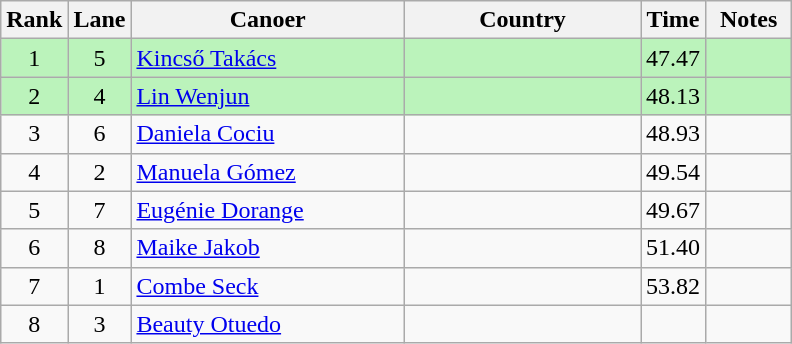<table class="wikitable sortable" style="text-align:center;">
<tr>
<th width=30>Rank</th>
<th width=30>Lane</th>
<th width=175>Canoer</th>
<th width=150>Country</th>
<th width=30>Time</th>
<th width=50>Notes</th>
</tr>
<tr bgcolor=bbf3bb>
<td>1</td>
<td>5</td>
<td align=left><a href='#'>Kincső Takács</a></td>
<td align=left></td>
<td>47.47</td>
<td></td>
</tr>
<tr bgcolor=bbf3bb>
<td>2</td>
<td>4</td>
<td align=left><a href='#'>Lin Wenjun</a></td>
<td align=left></td>
<td>48.13</td>
<td></td>
</tr>
<tr>
<td>3</td>
<td>6</td>
<td align=left><a href='#'>Daniela Cociu</a></td>
<td align=left></td>
<td>48.93</td>
<td></td>
</tr>
<tr>
<td>4</td>
<td>2</td>
<td align=left><a href='#'>Manuela Gómez</a></td>
<td align=left></td>
<td>49.54</td>
<td></td>
</tr>
<tr>
<td>5</td>
<td>7</td>
<td align=left><a href='#'>Eugénie Dorange</a></td>
<td align=left></td>
<td>49.67</td>
<td></td>
</tr>
<tr>
<td>6</td>
<td>8</td>
<td align=left><a href='#'>Maike Jakob</a></td>
<td align=left></td>
<td>51.40</td>
<td></td>
</tr>
<tr>
<td>7</td>
<td>1</td>
<td align=left><a href='#'>Combe Seck</a></td>
<td align=left></td>
<td>53.82</td>
<td></td>
</tr>
<tr>
<td>8</td>
<td>3</td>
<td align=left><a href='#'>Beauty Otuedo</a></td>
<td align=left></td>
<td></td>
<td></td>
</tr>
</table>
